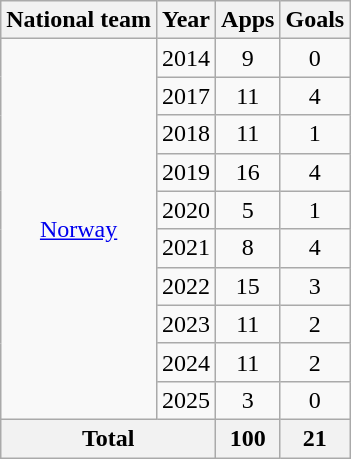<table class="wikitable" style="text-align:center">
<tr>
<th>National team</th>
<th>Year</th>
<th>Apps</th>
<th>Goals</th>
</tr>
<tr>
<td rowspan="10"><a href='#'>Norway</a></td>
<td>2014</td>
<td>9</td>
<td>0</td>
</tr>
<tr>
<td>2017</td>
<td>11</td>
<td>4</td>
</tr>
<tr>
<td>2018</td>
<td>11</td>
<td>1</td>
</tr>
<tr>
<td>2019</td>
<td>16</td>
<td>4</td>
</tr>
<tr>
<td>2020</td>
<td>5</td>
<td>1</td>
</tr>
<tr>
<td>2021</td>
<td>8</td>
<td>4</td>
</tr>
<tr>
<td>2022</td>
<td>15</td>
<td>3</td>
</tr>
<tr>
<td>2023</td>
<td>11</td>
<td>2</td>
</tr>
<tr>
<td>2024</td>
<td>11</td>
<td>2</td>
</tr>
<tr>
<td>2025</td>
<td>3</td>
<td>0</td>
</tr>
<tr>
<th colspan="2">Total</th>
<th>100</th>
<th>21</th>
</tr>
</table>
